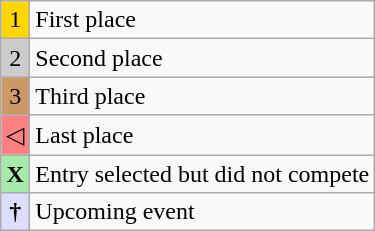<table class="wikitable">
<tr>
<td style="text-align:center; background-color:#FFD700;">1</td>
<td>First place</td>
</tr>
<tr>
<td style="text-align:center; background-color:#CCC;">2</td>
<td>Second place</td>
</tr>
<tr>
<td style="text-align:center; background-color:#C96;">3</td>
<td>Third place</td>
</tr>
<tr>
<td style="text-align:center; background-color:#FE8080;">◁</td>
<td>Last place</td>
</tr>
<tr>
<td style="text-align:center; background-color:#A4EAA9;"><strong>X</strong></td>
<td>Entry selected but did not compete</td>
</tr>
<tr>
<td style="text-align:center; background-color:#DDF;"><strong>†</strong></td>
<td>Upcoming event</td>
</tr>
</table>
